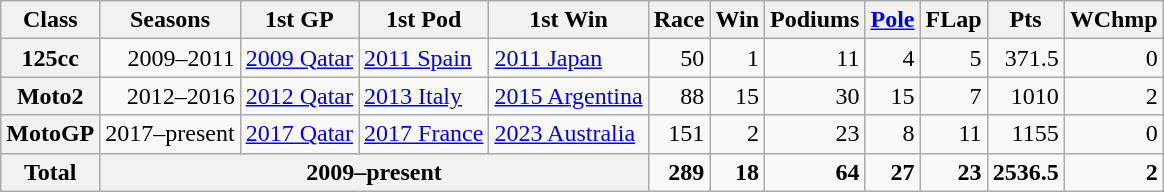<table class="wikitable" style="text-align:right;">
<tr>
<th>Class</th>
<th>Seasons</th>
<th>1st GP</th>
<th>1st Pod</th>
<th>1st Win</th>
<th>Race</th>
<th>Win</th>
<th>Podiums</th>
<th><a href='#'>Pole</a></th>
<th>FLap</th>
<th>Pts</th>
<th>WChmp</th>
</tr>
<tr>
<th>125cc</th>
<td>2009–2011</td>
<td style="text-align:left;"><a href='#'>2009 Qatar</a></td>
<td style="text-align:left;"><a href='#'>2011 Spain</a></td>
<td style="text-align:left;"><a href='#'>2011 Japan</a></td>
<td>50</td>
<td>1</td>
<td>11</td>
<td>4</td>
<td>5</td>
<td>371.5</td>
<td>0</td>
</tr>
<tr>
<th>Moto2</th>
<td>2012–2016</td>
<td style="text-align:left;"><a href='#'>2012 Qatar</a></td>
<td style="text-align:left;"><a href='#'>2013 Italy</a></td>
<td style="text-align:left;"><a href='#'>2015 Argentina</a></td>
<td>88</td>
<td>15</td>
<td>30</td>
<td>15</td>
<td>7</td>
<td>1010</td>
<td>2</td>
</tr>
<tr>
<th>MotoGP</th>
<td>2017–present</td>
<td style="text-align:left;"><a href='#'>2017 Qatar</a></td>
<td style="text-align:left;"><a href='#'>2017 France</a></td>
<td style="text-align:left;"><a href='#'>2023 Australia</a></td>
<td>151</td>
<td>2</td>
<td>23</td>
<td>8</td>
<td>11</td>
<td>1155</td>
<td>0</td>
</tr>
<tr>
<th>Total</th>
<th colspan="4">2009–present</th>
<td><strong>289</strong></td>
<td><strong>18</strong></td>
<td><strong>64</strong></td>
<td><strong>27</strong></td>
<td><strong>23</strong></td>
<td><strong>2536.5</strong></td>
<td><strong>2</strong></td>
</tr>
</table>
